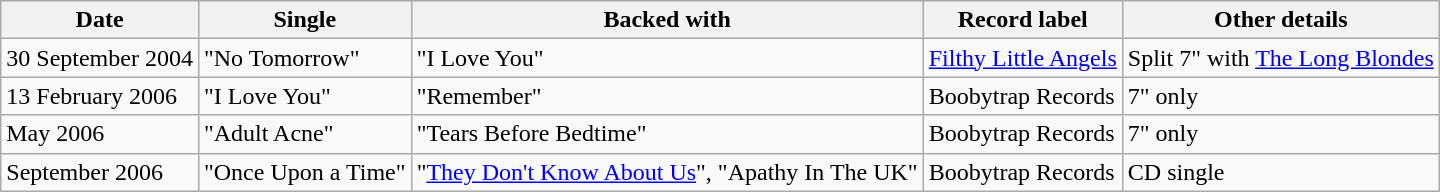<table class="wikitable">
<tr>
<th>Date</th>
<th>Single</th>
<th>Backed with</th>
<th>Record label</th>
<th>Other details</th>
</tr>
<tr>
<td>30 September 2004</td>
<td>"No Tomorrow"</td>
<td>"I Love You"</td>
<td><a href='#'>Filthy Little Angels</a></td>
<td>Split 7" with <a href='#'>The Long Blondes</a></td>
</tr>
<tr>
<td>13 February 2006</td>
<td>"I Love You"</td>
<td>"Remember"</td>
<td>Boobytrap Records</td>
<td>7" only</td>
</tr>
<tr>
<td>May 2006</td>
<td>"Adult Acne"</td>
<td>"Tears Before Bedtime"</td>
<td>Boobytrap Records</td>
<td>7" only</td>
</tr>
<tr>
<td>September 2006</td>
<td>"Once Upon a Time"</td>
<td>"<a href='#'>They Don't Know About Us</a>", "Apathy In The UK"</td>
<td>Boobytrap Records</td>
<td>CD single</td>
</tr>
</table>
